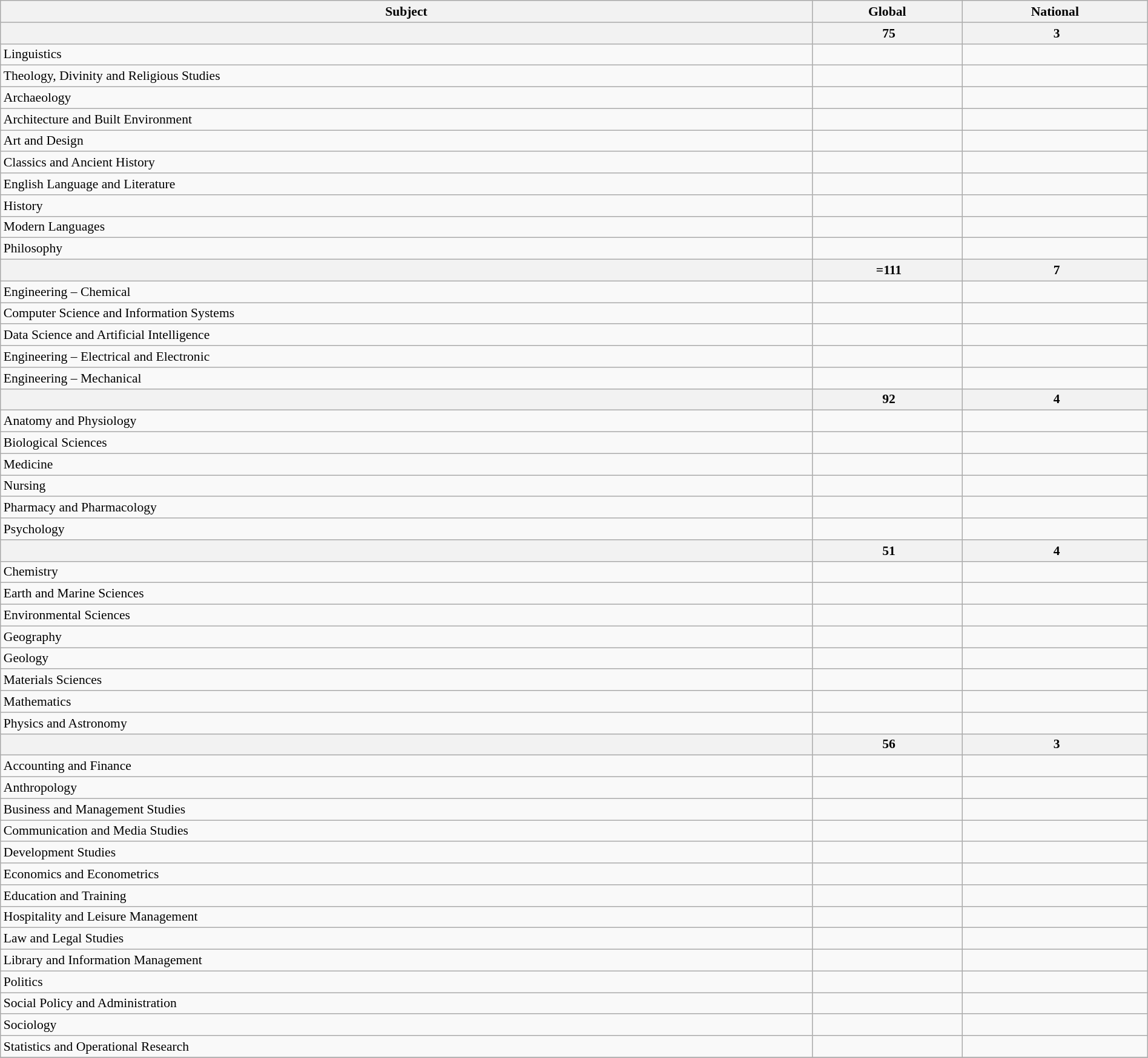<table class="wikitable sortable collapsible" style="width: 100%; font-size: 90%">
<tr>
<th>Subject</th>
<th>Global</th>
<th>National</th>
</tr>
<tr>
<th></th>
<th data-sort-value="75"> 75</th>
<th data-sort-value="3"> 3</th>
</tr>
<tr>
<td>Linguistics</td>
<td data-sort-value="76"></td>
<td data-sort-value="3"></td>
</tr>
<tr>
<td>Theology, Divinity and Religious Studies</td>
<td data-sort-value="101–140"></td>
<td data-sort-value="1"></td>
</tr>
<tr>
<td>Archaeology</td>
<td data-sort-value="51–100"></td>
<td data-sort-value="2"></td>
</tr>
<tr>
<td>Architecture and Built Environment</td>
<td data-sort-value="101–150"></td>
<td data-sort-value="10–13"></td>
</tr>
<tr>
<td>Art and Design</td>
<td data-sort-value="201–240"></td>
<td data-sort-value="7–9"></td>
</tr>
<tr>
<td>Classics and Ancient History</td>
<td data-sort-value="50"></td>
<td data-sort-value="3"></td>
</tr>
<tr>
<td>English Language and Literature</td>
<td data-sort-value="91"></td>
<td data-sort-value="3"></td>
</tr>
<tr>
<td>History</td>
<td data-sort-value="51–100"></td>
<td data-sort-value="2"></td>
</tr>
<tr>
<td>Modern Languages</td>
<td data-sort-value="26"></td>
<td data-sort-value="2"></td>
</tr>
<tr>
<td>Philosophy</td>
<td data-sort-value="151–200"></td>
<td data-sort-value="4–8"></td>
</tr>
<tr>
<th></th>
<th data-sort-value="111"> =111</th>
<th data-sort-value="7"> 7</th>
</tr>
<tr>
<td>Engineering – Chemical</td>
<td data-sort-value="63"></td>
<td data-sort-value="5"></td>
</tr>
<tr>
<td>Computer Science and Information Systems</td>
<td data-sort-value="40"></td>
<td data-sort-value="5"></td>
</tr>
<tr>
<td>Data Science and Artificial Intelligence</td>
<td data-sort-value="49"></td>
<td data-sort-value="4"></td>
</tr>
<tr>
<td>Engineering – Electrical and Electronic</td>
<td data-sort-value="81"></td>
<td data-sort-value="6"></td>
</tr>
<tr>
<td>Engineering – Mechanical</td>
<td data-sort-value="89"></td>
<td data-sort-value="8"></td>
</tr>
<tr>
<th></th>
<th data-sort-value="92"> 92</th>
<th data-sort-value="4"> 4</th>
</tr>
<tr>
<td>Anatomy and Physiology</td>
<td data-sort-value="51–100"></td>
<td data-sort-value="5–6"></td>
</tr>
<tr>
<td>Biological Sciences</td>
<td data-sort-value="63"></td>
<td data-sort-value="4"></td>
</tr>
<tr>
<td>Medicine</td>
<td data-sort-value="64"></td>
<td data-sort-value="3"></td>
</tr>
<tr>
<td>Nursing</td>
<td data-sort-value="51–100"></td>
<td data-sort-value="1–4"></td>
</tr>
<tr>
<td>Pharmacy and Pharmacology</td>
<td data-sort-value="53"></td>
<td data-sort-value="4"></td>
</tr>
<tr>
<td>Psychology</td>
<td data-sort-value="101–150"></td>
<td data-sort-value="5–7"></td>
</tr>
<tr>
<th></th>
<th data-sort-value="51"> 51</th>
<th data-sort-value="4"> 4</th>
</tr>
<tr>
<td>Chemistry</td>
<td data-sort-value="32"></td>
<td data-sort-value="3"></td>
</tr>
<tr>
<td>Earth and Marine Sciences</td>
<td data-sort-value="151–200"></td>
<td data-sort-value="8–14"></td>
</tr>
<tr>
<td>Environmental Sciences</td>
<td data-sort-value="130"></td>
<td data-sort-value="10–11"></td>
</tr>
<tr>
<td>Geography</td>
<td data-sort-value="51–100"></td>
<td data-sort-value="3–7"></td>
</tr>
<tr>
<td>Geology</td>
<td data-sort-value="151–200"></td>
<td data-sort-value="11–16"></td>
</tr>
<tr>
<td>Materials Sciences</td>
<td data-sort-value="44"></td>
<td data-sort-value="5"></td>
</tr>
<tr>
<td>Mathematics</td>
<td data-sort-value="43"></td>
<td data-sort-value="4"></td>
</tr>
<tr>
<td>Physics and Astronomy</td>
<td data-sort-value="57"></td>
<td data-sort-value="4"></td>
</tr>
<tr>
<th></th>
<th data-sort-value="56"> 56</th>
<th data-sort-value="3"> 3</th>
</tr>
<tr>
<td>Accounting and Finance</td>
<td data-sort-value="51"></td>
<td data-sort-value="4"></td>
</tr>
<tr>
<td>Anthropology</td>
<td data-sort-value="101–150"></td>
<td data-sort-value="2"></td>
</tr>
<tr>
<td>Business and Management Studies</td>
<td data-sort-value="47"></td>
<td data-sort-value="4"></td>
</tr>
<tr>
<td>Communication and Media Studies</td>
<td data-sort-value="101–150"></td>
<td data-sort-value="3–4"></td>
</tr>
<tr>
<td>Development Studies</td>
<td data-sort-value="51–100"></td>
<td data-sort-value="1–2"></td>
</tr>
<tr>
<td>Economics and Econometrics</td>
<td data-sort-value="45"></td>
<td data-sort-value="3"></td>
</tr>
<tr>
<td>Education and Training</td>
<td data-sort-value="151–200"></td>
<td data-sort-value="6"></td>
</tr>
<tr>
<td>Hospitality and Leisure Management</td>
<td data-sort-value="51–100"></td>
<td data-sort-value="1–3"></td>
</tr>
<tr>
<td>Law and Legal Studies</td>
<td data-sort-value="101–150"></td>
<td data-sort-value="8"></td>
</tr>
<tr>
<td>Library and Information Management</td>
<td data-sort-value="51–70"></td>
<td data-sort-value="4–6"></td>
</tr>
<tr>
<td>Politics</td>
<td data-sort-value="47"></td>
<td data-sort-value="3"></td>
</tr>
<tr>
<td>Social Policy and Administration</td>
<td data-sort-value="51–100"></td>
<td data-sort-value="2–4"></td>
</tr>
<tr>
<td>Sociology</td>
<td data-sort-value="101–150"></td>
<td data-sort-value="4–6"></td>
</tr>
<tr>
<td>Statistics and Operational Research</td>
<td data-sort-value="51–100"></td>
<td data-sort-value="4–6"></td>
</tr>
<tr>
</tr>
</table>
